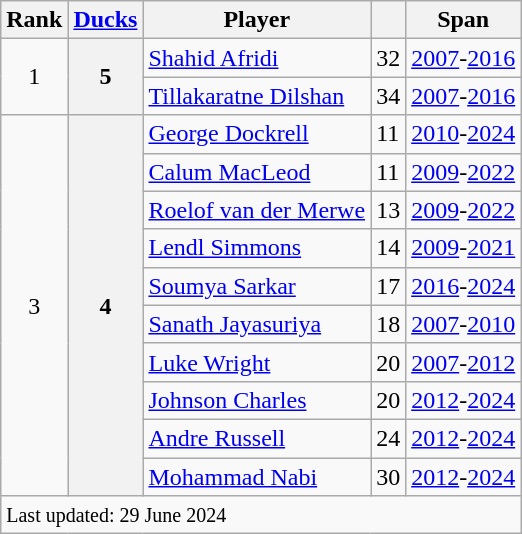<table class="wikitable sortable">
<tr>
<th>Rank</th>
<th><a href='#'>Ducks</a></th>
<th>Player</th>
<th></th>
<th>Span</th>
</tr>
<tr>
<td align=center rowspan=2>1</td>
<th rowspan=2>5</th>
<td> <a href='#'>Shahid Afridi</a></td>
<td>32</td>
<td><a href='#'>2007</a>-<a href='#'>2016</a></td>
</tr>
<tr>
<td> <a href='#'>Tillakaratne Dilshan</a></td>
<td>34</td>
<td><a href='#'>2007</a>-<a href='#'>2016</a></td>
</tr>
<tr>
<td align=center rowspan=10>3</td>
<th rowspan=10>4</th>
<td> <a href='#'>George Dockrell</a></td>
<td>11</td>
<td><a href='#'>2010</a>-<a href='#'>2024</a></td>
</tr>
<tr>
<td> <a href='#'>Calum MacLeod</a></td>
<td>11</td>
<td><a href='#'>2009</a>-<a href='#'>2022</a></td>
</tr>
<tr>
<td> <a href='#'>Roelof van der Merwe</a></td>
<td>13</td>
<td><a href='#'>2009</a>-<a href='#'>2022</a></td>
</tr>
<tr>
<td> <a href='#'>Lendl Simmons</a></td>
<td>14</td>
<td><a href='#'>2009</a>-<a href='#'>2021</a></td>
</tr>
<tr>
<td> <a href='#'>Soumya Sarkar</a></td>
<td>17</td>
<td><a href='#'>2016</a>-<a href='#'>2024</a></td>
</tr>
<tr>
<td> <a href='#'>Sanath Jayasuriya</a></td>
<td>18</td>
<td><a href='#'>2007</a>-<a href='#'>2010</a></td>
</tr>
<tr>
<td> <a href='#'>Luke Wright</a></td>
<td>20</td>
<td><a href='#'>2007</a>-<a href='#'>2012</a></td>
</tr>
<tr>
<td> <a href='#'>Johnson Charles</a></td>
<td>20</td>
<td><a href='#'>2012</a>-<a href='#'>2024</a></td>
</tr>
<tr>
<td> <a href='#'>Andre Russell</a></td>
<td>24</td>
<td><a href='#'>2012</a>-<a href='#'>2024</a></td>
</tr>
<tr>
<td> <a href='#'>Mohammad Nabi</a></td>
<td>30</td>
<td><a href='#'>2012</a>-<a href='#'>2024</a></td>
</tr>
<tr>
<td colspan="5"><small>Last updated: 29 June 2024</small></td>
</tr>
</table>
